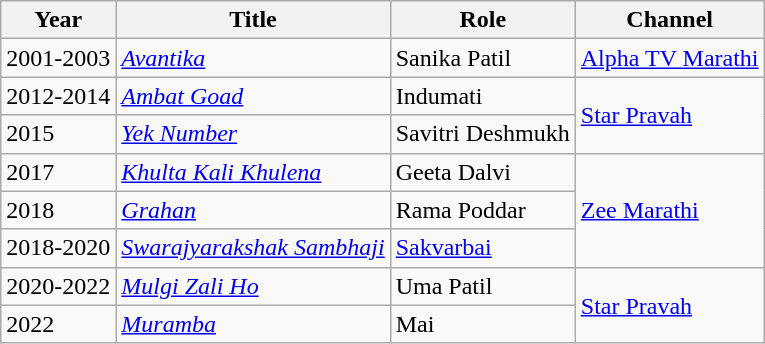<table class="wikitable">
<tr>
<th>Year</th>
<th>Title</th>
<th>Role</th>
<th>Channel</th>
</tr>
<tr>
<td>2001-2003</td>
<td><em><a href='#'>Avantika</a></em></td>
<td>Sanika Patil</td>
<td><a href='#'>Alpha TV Marathi</a></td>
</tr>
<tr>
<td>2012-2014</td>
<td><em><a href='#'>Ambat Goad</a></em></td>
<td>Indumati</td>
<td rowspan="2"><a href='#'>Star Pravah</a></td>
</tr>
<tr>
<td>2015</td>
<td><em><a href='#'>Yek Number</a></em></td>
<td>Savitri Deshmukh</td>
</tr>
<tr>
<td>2017</td>
<td><em><a href='#'>Khulta Kali Khulena</a></em></td>
<td>Geeta Dalvi</td>
<td rowspan="3"><a href='#'>Zee Marathi</a></td>
</tr>
<tr>
<td>2018</td>
<td><em><a href='#'>Grahan</a></em></td>
<td>Rama Poddar</td>
</tr>
<tr>
<td>2018-2020</td>
<td><em><a href='#'>Swarajyarakshak Sambhaji</a></em></td>
<td><a href='#'>Sakvarbai</a></td>
</tr>
<tr>
<td>2020-2022</td>
<td><em><a href='#'>Mulgi Zali Ho</a></em></td>
<td>Uma Patil</td>
<td Rowspan= "2"><a href='#'>Star Pravah</a></td>
</tr>
<tr>
<td>2022</td>
<td><em><a href='#'>Muramba</a></em></td>
<td>Mai</td>
</tr>
</table>
